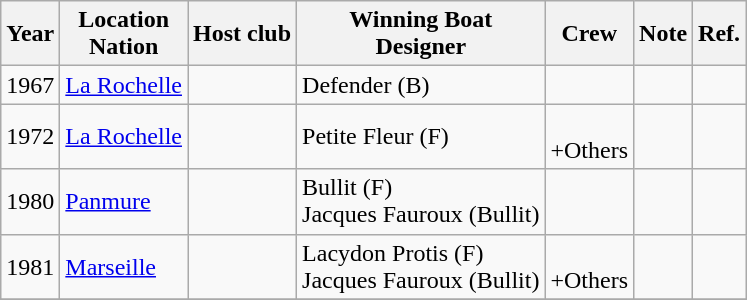<table class="wikitable sortable">
<tr>
<th>Year</th>
<th>Location<br>Nation</th>
<th>Host club</th>
<th>Winning Boat <br> Designer</th>
<th>Crew</th>
<th>Note</th>
<th>Ref.</th>
</tr>
<tr>
<td>1967</td>
<td><a href='#'>La Rochelle</a> <br></td>
<td></td>
<td>Defender (B)</td>
<td></td>
<td></td>
<td></td>
</tr>
<tr>
<td>1972</td>
<td><a href='#'>La Rochelle</a> <br></td>
<td></td>
<td>Petite Fleur (F)</td>
<td><br>+Others</td>
<td></td>
<td></td>
</tr>
<tr>
<td>1980</td>
<td><a href='#'>Panmure</a> <br></td>
<td></td>
<td>Bullit (F) <br> Jacques Fauroux (Bullit)</td>
<td></td>
<td></td>
<td></td>
</tr>
<tr>
<td>1981</td>
<td><a href='#'>Marseille</a> <br></td>
<td></td>
<td>Lacydon Protis (F) <br> Jacques Fauroux (Bullit)</td>
<td><br>+Others</td>
<td></td>
<td></td>
</tr>
<tr>
</tr>
</table>
